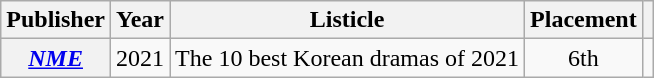<table class="wikitable plainrowheaders">
<tr>
<th scope="col">Publisher</th>
<th scope="col">Year</th>
<th scope="col">Listicle</th>
<th scope="col">Placement</th>
<th scope="col"></th>
</tr>
<tr>
<th scope="row"><em><a href='#'>NME</a></em></th>
<td>2021</td>
<td>The 10 best Korean dramas of 2021</td>
<td style="text-align:center">6th</td>
<td style="text-align:center"></td>
</tr>
</table>
